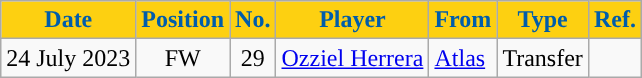<table class="wikitable plainrowheaders sortable">
<tr>
<th style="background:#FDD011; color:#005DAB; ">Date</th>
<th style="background:#FDD011; color:#005DAB; ">Position</th>
<th style="background:#FDD011; color:#005DAB; ">No.</th>
<th style="background:#FDD011; color:#005DAB; ">Player</th>
<th style="background:#FDD011; color:#005DAB; ">From</th>
<th style="background:#FDD011; color:#005DAB; ">Type</th>
<th style="background:#FDD011; color:#005DAB; ">Ref.</th>
</tr>
<tr>
<td>24 July 2023</td>
<td style="text-align:center;">FW</td>
<td style="text-align:center;">29</td>
<td style="text-align:left;"> <a href='#'>Ozziel Herrera</a></td>
<td style="text-align:left;"> <a href='#'>Atlas</a></td>
<td>Transfer</td>
<td></td>
</tr>
</table>
